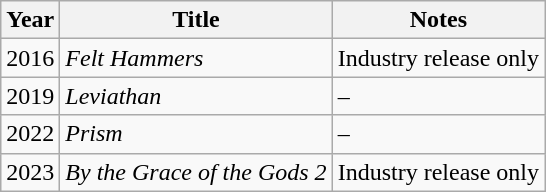<table class="wikitable">
<tr>
<th rowspan="1">Year</th>
<th rowspan="1">Title</th>
<th>Notes</th>
</tr>
<tr>
<td>2016</td>
<td><em>Felt Hammers</em> </td>
<td>Industry release only</td>
</tr>
<tr>
<td>2019</td>
<td><em>Leviathan</em> </td>
<td>–</td>
</tr>
<tr>
<td>2022</td>
<td><em>Prism</em> </td>
<td>–</td>
</tr>
<tr>
<td>2023</td>
<td><em>By the Grace of the Gods 2</em> </td>
<td>Industry release only</td>
</tr>
</table>
